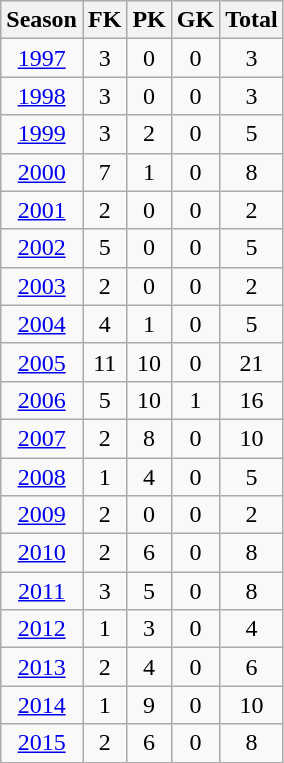<table class="wikitable sortable" style="text-align:center">
<tr>
<th>Season</th>
<th>FK</th>
<th>PK</th>
<th>GK</th>
<th>Total</th>
</tr>
<tr>
<td><a href='#'>1997</a></td>
<td>3</td>
<td>0</td>
<td>0</td>
<td>3</td>
</tr>
<tr>
<td><a href='#'>1998</a></td>
<td>3</td>
<td>0</td>
<td>0</td>
<td>3</td>
</tr>
<tr>
<td><a href='#'>1999</a></td>
<td>3</td>
<td>2</td>
<td>0</td>
<td>5</td>
</tr>
<tr>
<td><a href='#'>2000</a></td>
<td>7</td>
<td>1</td>
<td>0</td>
<td>8</td>
</tr>
<tr>
<td><a href='#'>2001</a></td>
<td>2</td>
<td>0</td>
<td>0</td>
<td>2</td>
</tr>
<tr>
<td><a href='#'>2002</a></td>
<td>5</td>
<td>0</td>
<td>0</td>
<td>5</td>
</tr>
<tr>
<td><a href='#'>2003</a></td>
<td>2</td>
<td>0</td>
<td>0</td>
<td>2</td>
</tr>
<tr>
<td><a href='#'>2004</a></td>
<td>4</td>
<td>1</td>
<td>0</td>
<td>5</td>
</tr>
<tr>
<td><a href='#'>2005</a></td>
<td>11</td>
<td>10</td>
<td>0</td>
<td>21</td>
</tr>
<tr>
<td><a href='#'>2006</a></td>
<td>5</td>
<td>10</td>
<td>1</td>
<td>16</td>
</tr>
<tr>
<td><a href='#'>2007</a></td>
<td>2</td>
<td>8</td>
<td>0</td>
<td>10</td>
</tr>
<tr>
<td><a href='#'>2008</a></td>
<td>1</td>
<td>4</td>
<td>0</td>
<td>5</td>
</tr>
<tr>
<td><a href='#'>2009</a></td>
<td>2</td>
<td>0</td>
<td>0</td>
<td>2</td>
</tr>
<tr>
<td><a href='#'>2010</a></td>
<td>2</td>
<td>6</td>
<td>0</td>
<td>8</td>
</tr>
<tr>
<td><a href='#'>2011</a></td>
<td>3</td>
<td>5</td>
<td>0</td>
<td>8</td>
</tr>
<tr>
<td><a href='#'>2012</a></td>
<td>1</td>
<td>3</td>
<td>0</td>
<td>4</td>
</tr>
<tr>
<td><a href='#'>2013</a></td>
<td>2</td>
<td>4</td>
<td>0</td>
<td>6</td>
</tr>
<tr>
<td><a href='#'>2014</a></td>
<td>1</td>
<td>9</td>
<td>0</td>
<td>10</td>
</tr>
<tr>
<td><a href='#'>2015</a></td>
<td>2</td>
<td>6</td>
<td>0</td>
<td>8</td>
</tr>
</table>
